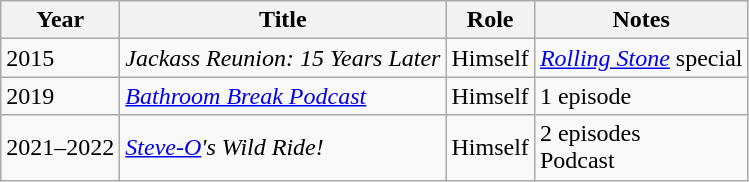<table class="wikitable sortable">
<tr>
<th>Year</th>
<th>Title</th>
<th>Role</th>
<th class="unsortable">Notes</th>
</tr>
<tr>
<td>2015</td>
<td><em>Jackass Reunion: 15 Years Later</em></td>
<td>Himself</td>
<td><em><a href='#'>Rolling Stone</a></em> special</td>
</tr>
<tr>
<td>2019</td>
<td><em><a href='#'>Bathroom Break Podcast</a></em></td>
<td>Himself</td>
<td>1 episode</td>
</tr>
<tr>
<td>2021–2022</td>
<td><em><a href='#'>Steve-O</a>'s Wild Ride!</em></td>
<td>Himself</td>
<td>2 episodes<br>Podcast</td>
</tr>
</table>
